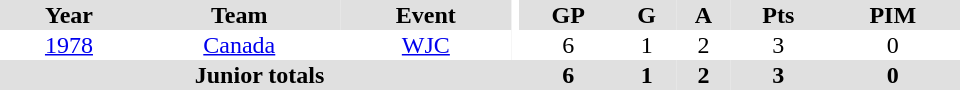<table border="0" cellpadding="1" cellspacing="0" ID="Table3" style="text-align:center; width:40em">
<tr bgcolor="#e0e0e0">
<th>Year</th>
<th>Team</th>
<th>Event</th>
<th rowspan="102" bgcolor="#ffffff"></th>
<th>GP</th>
<th>G</th>
<th>A</th>
<th>Pts</th>
<th>PIM</th>
</tr>
<tr>
<td><a href='#'>1978</a></td>
<td><a href='#'>Canada</a></td>
<td><a href='#'>WJC</a></td>
<td>6</td>
<td>1</td>
<td>2</td>
<td>3</td>
<td>0</td>
</tr>
<tr bgcolor="#e0e0e0">
<th colspan="4">Junior totals</th>
<th>6</th>
<th>1</th>
<th>2</th>
<th>3</th>
<th>0</th>
</tr>
</table>
